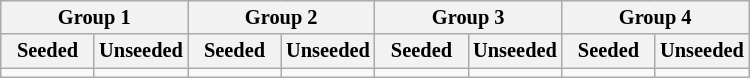<table class="wikitable" style="font-size:85%">
<tr>
<th colspan=2>Group 1</th>
<th colspan=2>Group 2</th>
<th colspan=2>Group 3</th>
<th colspan=2>Group 4</th>
</tr>
<tr>
<th width=12.5%>Seeded</th>
<th width=12.5%>Unseeded</th>
<th width=12.5%>Seeded</th>
<th width=12.5%>Unseeded</th>
<th width=12.5%>Seeded</th>
<th width=12.5%>Unseeded</th>
<th width=12.5%>Seeded</th>
<th width=12.5%>Unseeded</th>
</tr>
<tr>
<td valign=top></td>
<td valign=top></td>
<td valign=top></td>
<td valign=top></td>
<td valign=top></td>
<td valign=top></td>
<td valign=top></td>
<td valign=top></td>
</tr>
</table>
